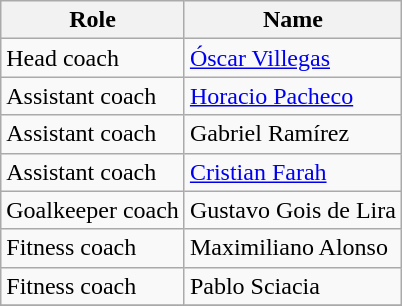<table class="wikitable">
<tr>
<th>Role</th>
<th>Name</th>
</tr>
<tr>
<td>Head coach</td>
<td> <a href='#'>Óscar Villegas</a></td>
</tr>
<tr>
<td>Assistant coach</td>
<td> <a href='#'>Horacio Pacheco</a></td>
</tr>
<tr>
<td>Assistant coach</td>
<td> Gabriel Ramírez</td>
</tr>
<tr>
<td>Assistant coach</td>
<td> <a href='#'>Cristian Farah</a></td>
</tr>
<tr>
<td>Goalkeeper coach</td>
<td> Gustavo Gois de Lira</td>
</tr>
<tr>
<td>Fitness coach</td>
<td> Maximiliano Alonso</td>
</tr>
<tr>
<td>Fitness coach</td>
<td> Pablo Sciacia</td>
</tr>
<tr>
</tr>
</table>
